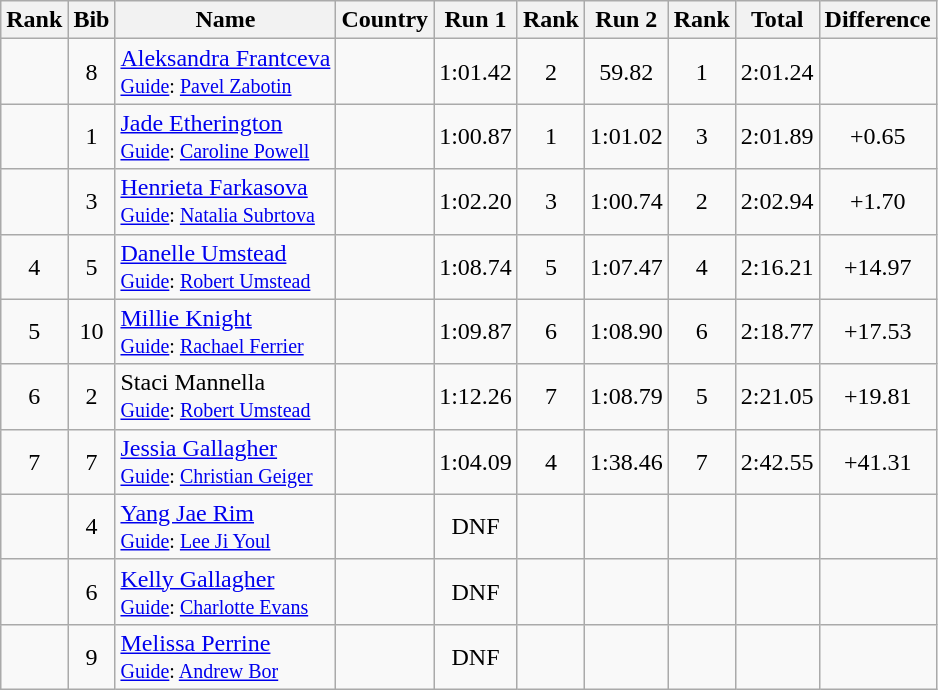<table class="wikitable sortable" style="text-align:center">
<tr>
<th>Rank</th>
<th>Bib</th>
<th>Name</th>
<th>Country</th>
<th>Run 1</th>
<th>Rank</th>
<th>Run 2</th>
<th>Rank</th>
<th>Total</th>
<th>Difference</th>
</tr>
<tr>
<td></td>
<td>8</td>
<td align=left><a href='#'>Aleksandra Frantceva</a><br><small><a href='#'>Guide</a>: <a href='#'>Pavel Zabotin</a></small></td>
<td align=left></td>
<td>1:01.42</td>
<td>2</td>
<td>59.82</td>
<td>1</td>
<td>2:01.24</td>
<td></td>
</tr>
<tr>
<td></td>
<td>1</td>
<td align=left><a href='#'>Jade Etherington</a><br><small><a href='#'>Guide</a>: <a href='#'>Caroline Powell</a></small></td>
<td align=left></td>
<td>1:00.87</td>
<td>1</td>
<td>1:01.02</td>
<td>3</td>
<td>2:01.89</td>
<td>+0.65</td>
</tr>
<tr>
<td></td>
<td>3</td>
<td align=left><a href='#'>Henrieta Farkasova</a><br><small><a href='#'>Guide</a>: <a href='#'>Natalia Subrtova</a></small></td>
<td align=left></td>
<td>1:02.20</td>
<td>3</td>
<td>1:00.74</td>
<td>2</td>
<td>2:02.94</td>
<td>+1.70</td>
</tr>
<tr>
<td>4</td>
<td>5</td>
<td align=left><a href='#'>Danelle Umstead</a><br><small><a href='#'>Guide</a>: <a href='#'>Robert Umstead</a></small></td>
<td align=left></td>
<td>1:08.74</td>
<td>5</td>
<td>1:07.47</td>
<td>4</td>
<td>2:16.21</td>
<td>+14.97</td>
</tr>
<tr>
<td>5</td>
<td>10</td>
<td align=left><a href='#'>Millie Knight</a><br><small><a href='#'>Guide</a>: <a href='#'>Rachael Ferrier</a></small></td>
<td align=left></td>
<td>1:09.87</td>
<td>6</td>
<td>1:08.90</td>
<td>6</td>
<td>2:18.77</td>
<td>+17.53</td>
</tr>
<tr>
<td>6</td>
<td>2</td>
<td align=left>Staci Mannella<br><small><a href='#'>Guide</a>: <a href='#'>Robert Umstead</a></small></td>
<td align=left></td>
<td>1:12.26</td>
<td>7</td>
<td>1:08.79</td>
<td>5</td>
<td>2:21.05</td>
<td>+19.81</td>
</tr>
<tr>
<td>7</td>
<td>7</td>
<td align=left><a href='#'>Jessia Gallagher</a><br><small><a href='#'>Guide</a>: <a href='#'>Christian Geiger</a></small></td>
<td align=left></td>
<td>1:04.09</td>
<td>4</td>
<td>1:38.46</td>
<td>7</td>
<td>2:42.55</td>
<td>+41.31</td>
</tr>
<tr>
<td></td>
<td>4</td>
<td align=left><a href='#'>Yang Jae Rim</a><br><small><a href='#'>Guide</a>: <a href='#'>Lee Ji Youl</a></small></td>
<td align=left></td>
<td>DNF</td>
<td></td>
<td></td>
<td></td>
<td></td>
<td></td>
</tr>
<tr>
<td></td>
<td>6</td>
<td align=left><a href='#'>Kelly Gallagher</a><br><small><a href='#'>Guide</a>: <a href='#'>Charlotte Evans</a></small></td>
<td align=left></td>
<td>DNF</td>
<td></td>
<td></td>
<td></td>
<td></td>
<td></td>
</tr>
<tr>
<td></td>
<td>9</td>
<td align=left><a href='#'>Melissa Perrine</a><br><small><a href='#'>Guide</a>: <a href='#'>Andrew Bor</a> </small></td>
<td align=left></td>
<td>DNF</td>
<td></td>
<td></td>
<td></td>
<td></td>
<td></td>
</tr>
</table>
